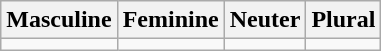<table class="wikitable">
<tr>
<th>Masculine</th>
<th>Feminine</th>
<th>Neuter</th>
<th>Plural</th>
</tr>
<tr>
<td></td>
<td></td>
<td></td>
<td></td>
</tr>
</table>
